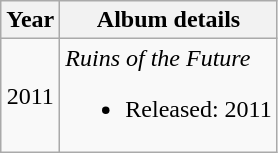<table class="wikitable">
<tr>
<th>Year</th>
<th>Album details</th>
</tr>
<tr>
<td align="center">2011</td>
<td style="text-align:left;"><em>Ruins of the Future</em><br><ul><li>Released: 2011</li></ul></td>
</tr>
</table>
